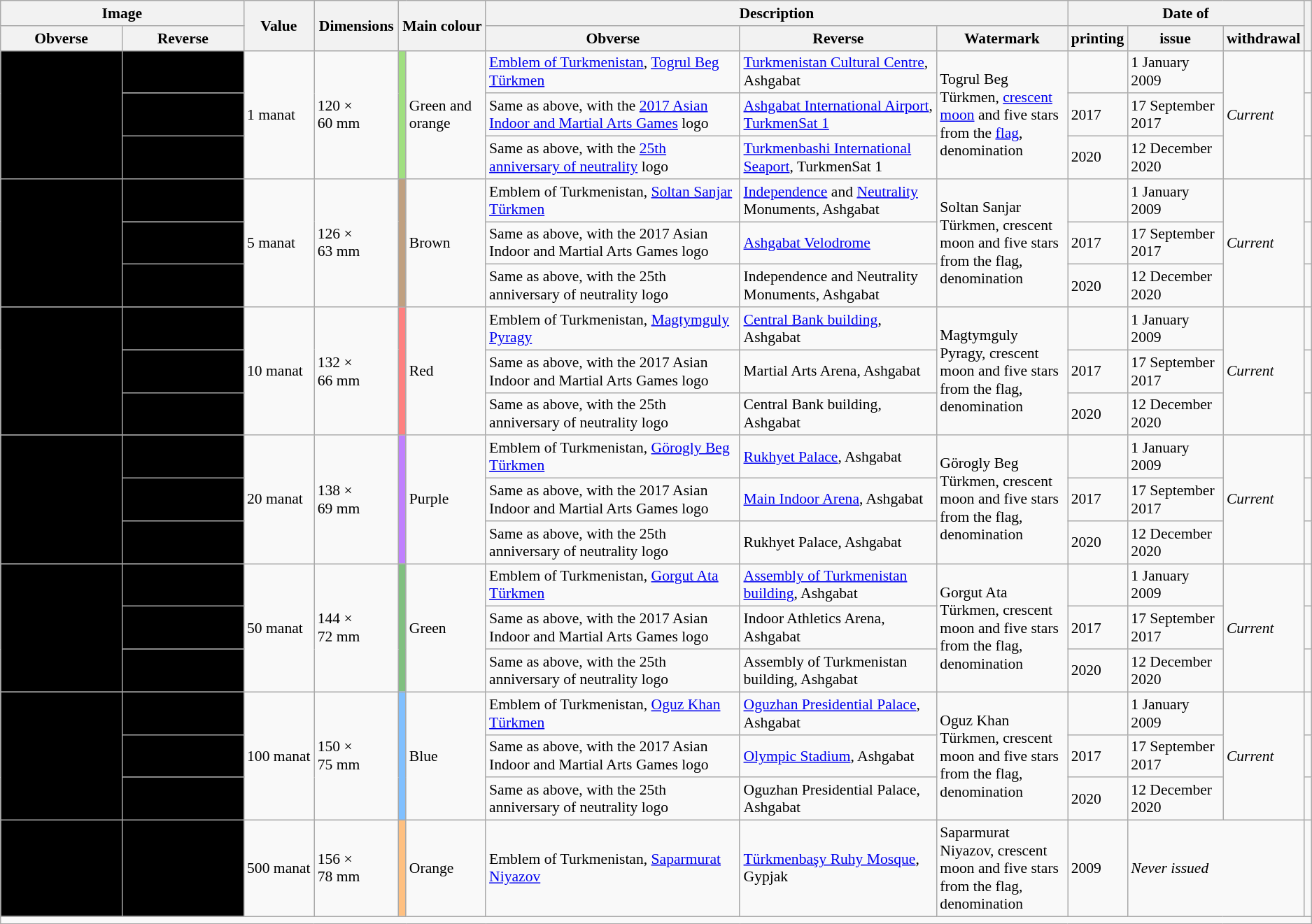<table class="wikitable" style="font-size:90%">
<tr>
<th colspan="2">Image</th>
<th rowspan="2">Value</th>
<th rowspan="2">Dimensions</th>
<th colspan="2" rowspan="2">Main colour</th>
<th colspan="3">Description</th>
<th colspan="3">Date of</th>
<th rowspan="2"></th>
</tr>
<tr>
<th style="max-width:109px;width:109px">Obverse</th>
<th style="max-width:109px;width:109px">Reverse</th>
<th>Obverse</th>
<th>Reverse</th>
<th style="width:10%">Watermark</th>
<th>printing</th>
<th>issue</th>
<th>withdrawal</th>
</tr>
<tr>
<td rowspan="3" style="background:#000;text-align:right"></td>
<td style="background:#000"></td>
<td rowspan="3">1 manat</td>
<td rowspan="3">120 × 60 mm</td>
<td rowspan="3" style="background:#A0E080;width:0"></td>
<td rowspan="3">Green and orange</td>
<td><a href='#'>Emblem of Turkmenistan</a>, <a href='#'>Togrul Beg Türkmen</a></td>
<td><a href='#'>Turkmenistan Cultural Centre</a>, Ashgabat</td>
<td rowspan="3">Togrul Beg Türkmen, <a href='#'>crescent moon</a> and five stars from the <a href='#'>flag</a>, denomination</td>
<td></td>
<td>1 January 2009</td>
<td rowspan="3"><em>Current</em></td>
<td></td>
</tr>
<tr>
<td style="background:#000"></td>
<td>Same as above, with the <a href='#'>2017 Asian Indoor and Martial Arts Games</a> logo</td>
<td><a href='#'>Ashgabat International Airport</a>, <a href='#'>TurkmenSat 1</a></td>
<td>2017</td>
<td>17 September 2017</td>
<td></td>
</tr>
<tr>
<td style="background:#000"></td>
<td>Same as above, with the <a href='#'>25th anniversary of neutrality</a> logo</td>
<td><a href='#'>Turkmenbashi International Seaport</a>, TurkmenSat 1</td>
<td>2020</td>
<td>12 December 2020</td>
<td></td>
</tr>
<tr>
<td rowspan="3" style="background:#000;text-align:right"></td>
<td style="background:#000"></td>
<td rowspan="3">5 manat</td>
<td rowspan="3">126 × 63 mm</td>
<td rowspan="3" style="background:#C0A080"></td>
<td rowspan="3">Brown</td>
<td>Emblem of Turkmenistan, <a href='#'>Soltan Sanjar Türkmen</a></td>
<td><a href='#'>Independence</a> and <a href='#'>Neutrality</a> Monuments, Ashgabat</td>
<td rowspan="3">Soltan Sanjar Türkmen, crescent moon and five stars from the flag, denomination</td>
<td></td>
<td>1 January 2009</td>
<td rowspan="3"><em>Current</em></td>
<td></td>
</tr>
<tr>
<td style="background:#000"></td>
<td>Same as above, with the 2017 Asian Indoor and Martial Arts Games logo</td>
<td><a href='#'>Ashgabat Velodrome</a></td>
<td>2017</td>
<td>17 September 2017</td>
<td></td>
</tr>
<tr>
<td style="background:#000"></td>
<td>Same as above, with the 25th anniversary of neutrality logo</td>
<td>Independence and Neutrality Monuments, Ashgabat</td>
<td>2020</td>
<td>12 December 2020</td>
<td></td>
</tr>
<tr>
<td rowspan="3" style="background:#000;text-align:right"></td>
<td style="background:#000"></td>
<td rowspan="3">10 manat</td>
<td rowspan="3">132 × 66 mm</td>
<td rowspan="3" style="background:#FF8080"></td>
<td rowspan="3">Red</td>
<td>Emblem of Turkmenistan, <a href='#'>Magtymguly Pyragy</a></td>
<td><a href='#'>Central Bank building</a>, Ashgabat</td>
<td rowspan="3">Magtymguly Pyragy, crescent moon and five stars from the flag, denomination</td>
<td></td>
<td>1 January 2009</td>
<td rowspan="3"><em>Current</em></td>
<td></td>
</tr>
<tr>
<td style="background:#000"></td>
<td>Same as above, with the 2017 Asian Indoor and Martial Arts Games logo</td>
<td>Martial Arts Arena, Ashgabat</td>
<td>2017</td>
<td>17 September 2017</td>
<td></td>
</tr>
<tr>
<td style="background:#000"></td>
<td>Same as above, with the 25th anniversary of neutrality logo</td>
<td>Central Bank building, Ashgabat</td>
<td>2020</td>
<td>12 December 2020</td>
<td></td>
</tr>
<tr>
<td rowspan="3" style="background:#000;text-align:right"></td>
<td style="background:#000"></td>
<td rowspan="3">20 manat</td>
<td rowspan="3">138 × 69 mm</td>
<td rowspan="3" style="background:#C080FF"></td>
<td rowspan="3">Purple</td>
<td>Emblem of Turkmenistan, <a href='#'>Görogly Beg Türkmen</a></td>
<td><a href='#'>Rukhyet Palace</a>, Ashgabat</td>
<td rowspan="3">Görogly Beg Türkmen, crescent moon and five stars from the flag, denomination</td>
<td></td>
<td>1 January 2009</td>
<td rowspan="3"><em>Current</em></td>
<td></td>
</tr>
<tr>
<td style="background:#000"></td>
<td>Same as above, with the 2017 Asian Indoor and Martial Arts Games logo</td>
<td><a href='#'>Main Indoor Arena</a>, Ashgabat</td>
<td>2017</td>
<td>17 September 2017</td>
<td></td>
</tr>
<tr>
<td style="background:#000"></td>
<td>Same as above, with the 25th anniversary of neutrality logo</td>
<td>Rukhyet Palace, Ashgabat</td>
<td>2020</td>
<td>12 December 2020</td>
<td></td>
</tr>
<tr>
<td rowspan="3" style="background:#000;text-align:right"></td>
<td style="background:#000"></td>
<td rowspan="3">50 manat</td>
<td rowspan="3">144 × 72 mm</td>
<td rowspan="3" style="background:#80C080"></td>
<td rowspan="3">Green</td>
<td>Emblem of Turkmenistan, <a href='#'>Gorgut Ata Türkmen</a></td>
<td><a href='#'>Assembly of Turkmenistan building</a>, Ashgabat</td>
<td rowspan="3">Gorgut Ata Türkmen, crescent moon and five stars from the flag, denomination</td>
<td></td>
<td>1 January 2009</td>
<td rowspan="3"><em>Current</em></td>
<td></td>
</tr>
<tr>
<td style="background:#000"></td>
<td>Same as above, with the 2017 Asian Indoor and Martial Arts Games logo</td>
<td>Indoor Athletics Arena, Ashgabat</td>
<td>2017</td>
<td>17 September 2017</td>
<td></td>
</tr>
<tr>
<td style="background:#000"></td>
<td>Same as above, with the 25th anniversary of neutrality logo</td>
<td>Assembly of Turkmenistan building, Ashgabat</td>
<td>2020</td>
<td>12 December 2020</td>
<td></td>
</tr>
<tr>
<td rowspan="3" style="background:#000;text-align:right"></td>
<td style="background:#000"></td>
<td rowspan="3">100 manat</td>
<td rowspan="3">150 × 75 mm</td>
<td rowspan="3" style="background:#80C0FF"></td>
<td rowspan="3">Blue</td>
<td>Emblem of Turkmenistan, <a href='#'>Oguz Khan Türkmen</a></td>
<td><a href='#'>Oguzhan Presidential Palace</a>, Ashgabat</td>
<td rowspan="3">Oguz Khan Türkmen, crescent moon and five stars from the flag, denomination</td>
<td></td>
<td>1 January 2009</td>
<td rowspan="3"><em>Current</em></td>
<td></td>
</tr>
<tr>
<td style="background:#000"></td>
<td>Same as above, with the 2017 Asian Indoor and Martial Arts Games logo</td>
<td><a href='#'>Olympic Stadium</a>, Ashgabat</td>
<td>2017</td>
<td>17 September 2017</td>
<td></td>
</tr>
<tr>
<td style="background:#000"></td>
<td>Same as above, with the 25th anniversary of neutrality logo</td>
<td>Oguzhan Presidential Palace, Ashgabat</td>
<td>2020</td>
<td>12 December 2020</td>
<td></td>
</tr>
<tr>
<td style="background:#000"></td>
<td style="background:#000"></td>
<td>500 manat</td>
<td>156 × 78 mm</td>
<td style="background:#FFC080"></td>
<td>Orange</td>
<td>Emblem of Turkmenistan, <a href='#'>Saparmurat Niyazov</a></td>
<td><a href='#'>Türkmenbaşy Ruhy Mosque</a>, Gypjak</td>
<td>Saparmurat Niyazov, crescent moon and five stars from the flag, denomination</td>
<td>2009</td>
<td colspan="2"><em>Never issued</em></td>
<td></td>
</tr>
<tr>
<td colspan="13"></td>
</tr>
</table>
